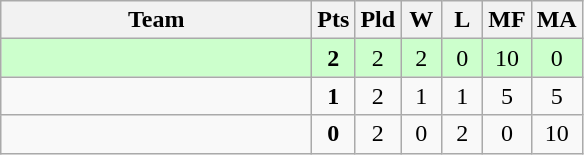<table class=wikitable style="text-align:center">
<tr>
<th width=200>Team</th>
<th width=20>Pts</th>
<th width=20>Pld</th>
<th width=20>W</th>
<th width=20>L</th>
<th width=20>MF</th>
<th width=20>MA</th>
</tr>
<tr bgcolor=ccffcc>
<td style="text-align:left"><strong></strong></td>
<td><strong>2</strong></td>
<td>2</td>
<td>2</td>
<td>0</td>
<td>10</td>
<td>0</td>
</tr>
<tr>
<td style="text-align:left"></td>
<td><strong>1</strong></td>
<td>2</td>
<td>1</td>
<td>1</td>
<td>5</td>
<td>5</td>
</tr>
<tr>
<td style="text-align:left"></td>
<td><strong>0</strong></td>
<td>2</td>
<td>0</td>
<td>2</td>
<td>0</td>
<td>10</td>
</tr>
</table>
